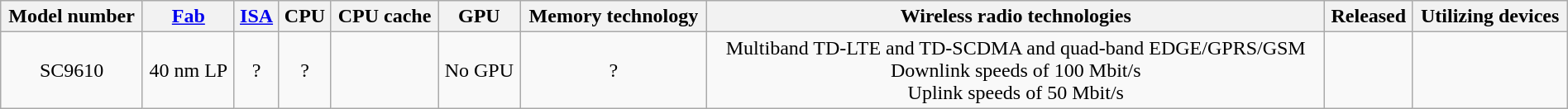<table class="wikitable" style="width:100%; text-align:center">
<tr>
<th>Model number</th>
<th><a href='#'>Fab</a></th>
<th><a href='#'>ISA</a></th>
<th>CPU</th>
<th>CPU cache</th>
<th>GPU</th>
<th>Memory technology</th>
<th>Wireless radio technologies</th>
<th>Released</th>
<th>Utilizing devices</th>
</tr>
<tr>
<td>SC9610</td>
<td>40 nm LP</td>
<td>?</td>
<td>?</td>
<td></td>
<td>No GPU</td>
<td>?</td>
<td>Multiband TD-LTE and TD-SCDMA and quad-band EDGE/GPRS/GSM<br>Downlink speeds of 100 Mbit/s<br>Uplink speeds of 50 Mbit/s</td>
<td></td>
<td></td>
</tr>
</table>
